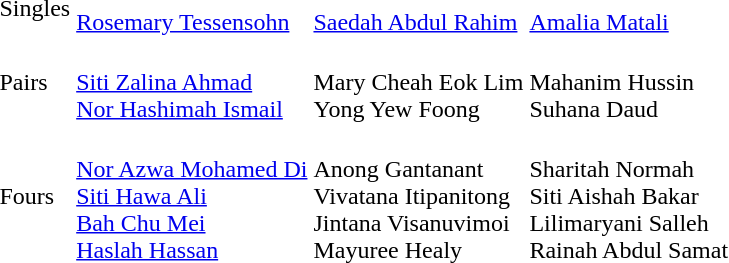<table>
<tr>
<td>Singles</td>
<td><br><a href='#'>Rosemary Tessensohn</a></td>
<td><br><a href='#'>Saedah Abdul Rahim</a></td>
<td><br><a href='#'>Amalia Matali</a></td>
</tr>
<tr>
<td>Pairs</td>
<td><br><a href='#'>Siti Zalina Ahmad</a><br><a href='#'>Nor Hashimah Ismail</a></td>
<td><br>Mary Cheah Eok Lim<br>Yong Yew Foong</td>
<td><br>Mahanim Hussin<br>Suhana Daud</td>
</tr>
<tr>
<td>Fours</td>
<td><br><a href='#'>Nor Azwa Mohamed Di</a><br><a href='#'>Siti Hawa Ali</a><br><a href='#'>Bah Chu Mei</a><br><a href='#'>Haslah Hassan</a></td>
<td><br>Anong Gantanant<br>Vivatana Itipanitong<br>Jintana Visanuvimoi<br>Mayuree Healy</td>
<td><br>Sharitah Normah<br>Siti Aishah Bakar<br>Lilimaryani Salleh<br>Rainah Abdul Samat</td>
</tr>
</table>
